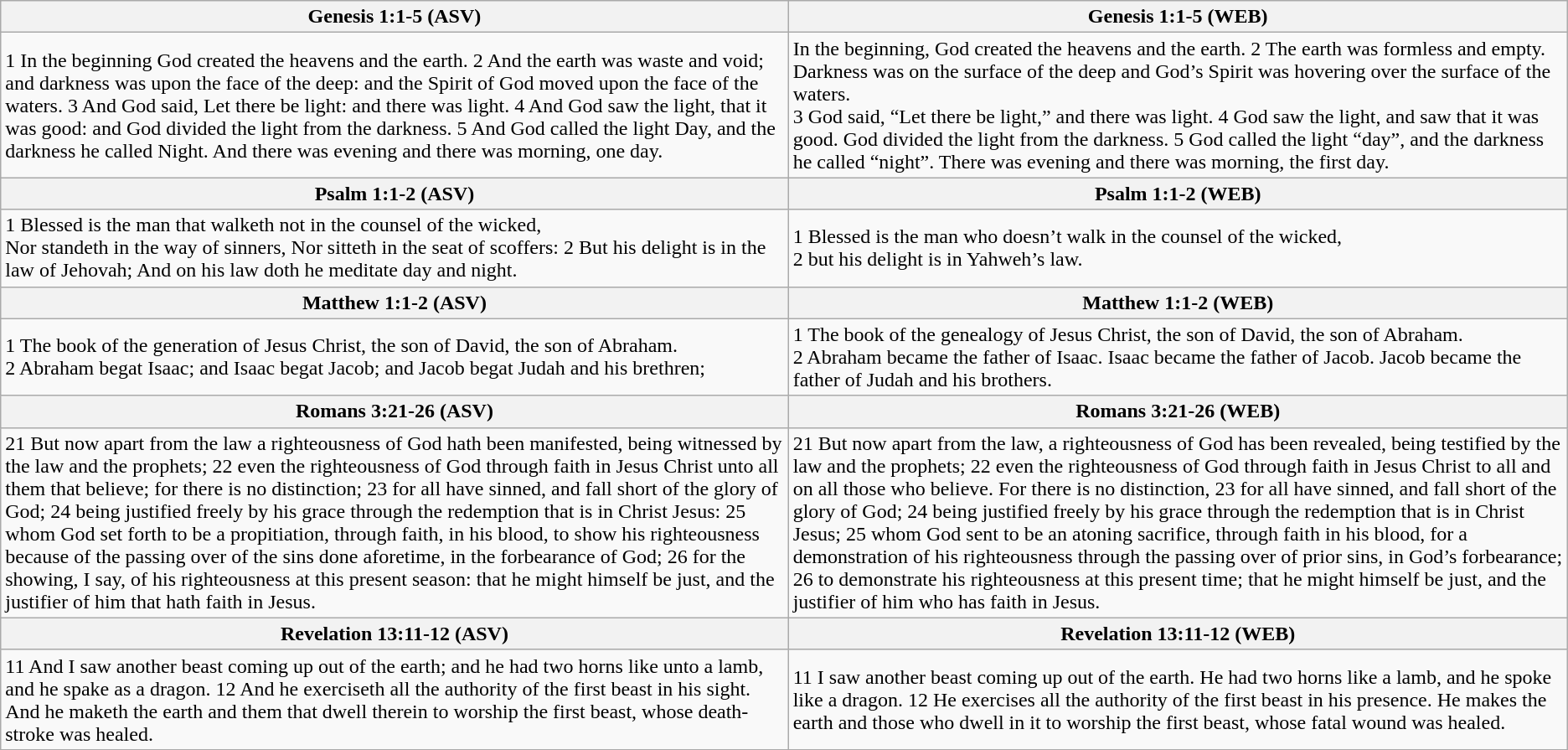<table class="wikitable">
<tr>
<th>Genesis 1:1-5 (ASV)</th>
<th>Genesis 1:1-5 (WEB)</th>
</tr>
<tr>
<td>1 In the beginning God created the heavens and the earth. 2 And the earth was waste and void; and darkness was upon the face of the deep: and the Spirit of God moved upon the face of the waters. 3 And God said, Let there be light: and there was light. 4 And God saw the light, that it was good: and God divided the light from the darkness. 5 And God called the light Day, and the darkness he called Night. And there was evening and there was morning, one day.</td>
<td>In the beginning, God created the heavens and the earth. 2 The earth was formless and empty. Darkness was on the surface of the deep and God’s Spirit was hovering over the surface of the waters.<br>3 God said, “Let there be light,” and there was light. 4 God saw the light, and saw that it was good. God divided the light from the darkness. 5 God called the light “day”, and the darkness he called “night”. There was evening and there was morning, the first day.</td>
</tr>
<tr>
<th>Psalm 1:1-2 (ASV)</th>
<th>Psalm 1:1-2 (WEB)</th>
</tr>
<tr>
<td>1 Blessed is the man that walketh not in the counsel of the wicked,<br>Nor standeth in the way of sinners,
Nor sitteth in the seat of scoffers:
2 
But his delight is in the law of Jehovah;
And on his law doth he meditate day and night.</td>
<td>1 Blessed is the man who doesn’t walk in the counsel of the wicked,<br>2 but his delight is in Yahweh’s law.</td>
</tr>
<tr>
<th>Matthew 1:1-2 (ASV)</th>
<th>Matthew 1:1-2 (WEB)</th>
</tr>
<tr>
<td>1 The book of the generation of Jesus Christ, the son of David, the son of Abraham.<br>2 Abraham begat Isaac; and Isaac begat Jacob; and Jacob begat Judah and his brethren;</td>
<td>1 The book of the genealogy of Jesus Christ, the son of David, the son of Abraham.<br>2 Abraham became the father of Isaac. Isaac became the father of Jacob. Jacob became the father of Judah and his brothers.</td>
</tr>
<tr>
<th>Romans 3:21-26 (ASV)</th>
<th>Romans 3:21-26 (WEB)</th>
</tr>
<tr>
<td>21 But now apart from the law a righteousness of God hath been manifested, being witnessed by the law and the prophets; 22 even the righteousness of God through faith in Jesus Christ unto all them that believe; for there is no distinction; 23 for all have sinned, and fall short of the glory of God; 24 being justified freely by his grace through the redemption that is in Christ Jesus: 25 whom God set forth to be a propitiation, through faith, in his blood, to show his righteousness because of the passing over of the sins done aforetime, in the forbearance of God; 26 for the showing, I say, of his righteousness at this present season: that he might himself be just, and the justifier of him that hath faith in Jesus.</td>
<td>21 But now apart from the law, a righteousness of God has been revealed, being testified by the law and the prophets; 22 even the righteousness of God through faith in Jesus Christ to all and on all those who believe. For there is no distinction, 23 for all have sinned, and fall short of the glory of God; 24 being justified freely by his grace through the redemption that is in Christ Jesus; 25 whom God sent to be an atoning sacrifice, through faith in his blood, for a demonstration of his righteousness through the passing over of prior sins, in God’s forbearance; 26 to demonstrate his righteousness at this present time; that he might himself be just, and the justifier of him who has faith in Jesus.</td>
</tr>
<tr>
<th>Revelation 13:11-12 (ASV)</th>
<th>Revelation 13:11-12 (WEB)</th>
</tr>
<tr>
<td>11 And I saw another beast coming up out of the earth; and he had two horns like unto a lamb, and he spake as a dragon. 12 And he exerciseth all the authority of the first beast in his sight. And he maketh the earth and them that dwell therein to worship the first beast, whose death-stroke was healed.</td>
<td>11 I saw another beast coming up out of the earth. He had two horns like a lamb, and he spoke like a dragon. 12 He exercises all the authority of the first beast in his presence. He makes the earth and those who dwell in it to worship the first beast, whose fatal wound was healed.</td>
</tr>
</table>
